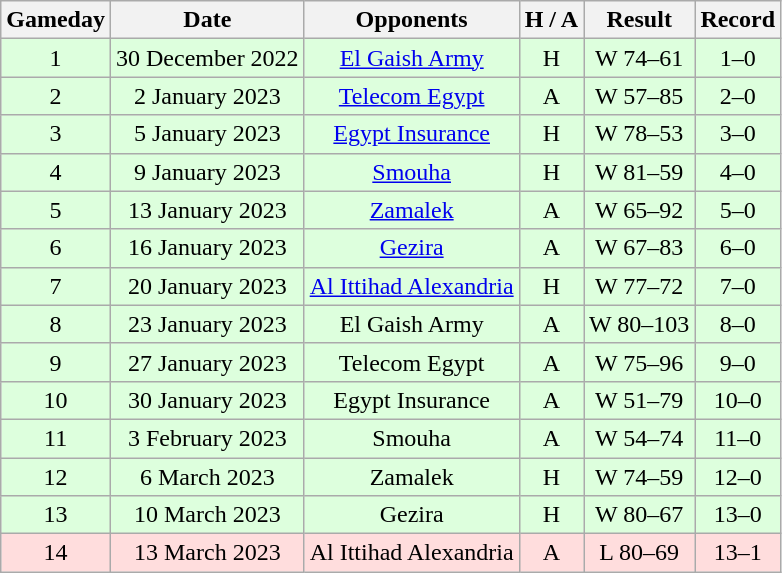<table class="wikitable" style="text-align:center">
<tr>
<th>Gameday</th>
<th>Date</th>
<th>Opponents</th>
<th>H / A</th>
<th>Result</th>
<th>Record</th>
</tr>
<tr bgcolor="#dfd">
<td>1</td>
<td>30 December 2022</td>
<td><a href='#'>El Gaish Army</a></td>
<td>H</td>
<td>W 74–61</td>
<td>1–0</td>
</tr>
<tr bgcolor="#dfd">
<td>2</td>
<td>2 January 2023</td>
<td><a href='#'>Telecom Egypt</a></td>
<td>A</td>
<td>W 57–85</td>
<td>2–0</td>
</tr>
<tr bgcolor="#dfd">
<td>3</td>
<td>5 January 2023</td>
<td><a href='#'>Egypt Insurance</a></td>
<td>H</td>
<td>W 78–53</td>
<td>3–0</td>
</tr>
<tr bgcolor="#dfd">
<td>4</td>
<td>9 January 2023</td>
<td><a href='#'>Smouha</a></td>
<td>H</td>
<td>W 81–59</td>
<td>4–0</td>
</tr>
<tr bgcolor="#dfd">
<td>5</td>
<td>13 January 2023</td>
<td><a href='#'>Zamalek</a></td>
<td>A</td>
<td>W 65–92</td>
<td>5–0</td>
</tr>
<tr bgcolor="#dfd">
<td>6</td>
<td>16 January 2023</td>
<td><a href='#'>Gezira</a></td>
<td>A</td>
<td>W 67–83</td>
<td>6–0</td>
</tr>
<tr bgcolor="#dfd">
<td>7</td>
<td>20 January 2023</td>
<td><a href='#'>Al Ittihad Alexandria</a></td>
<td>H</td>
<td>W 77–72</td>
<td>7–0</td>
</tr>
<tr bgcolor="#dfd">
<td>8</td>
<td>23 January 2023</td>
<td>El Gaish Army</td>
<td>A</td>
<td>W 80–103</td>
<td>8–0</td>
</tr>
<tr bgcolor="#dfd">
<td>9</td>
<td>27 January 2023</td>
<td>Telecom Egypt</td>
<td>A</td>
<td>W 75–96</td>
<td>9–0</td>
</tr>
<tr bgcolor="#dfd">
<td>10</td>
<td>30 January 2023</td>
<td>Egypt Insurance</td>
<td>A</td>
<td>W 51–79</td>
<td>10–0</td>
</tr>
<tr bgcolor="#dfd">
<td>11</td>
<td>3 February 2023</td>
<td>Smouha</td>
<td>A</td>
<td>W 54–74</td>
<td>11–0</td>
</tr>
<tr bgcolor="#dfd">
<td>12</td>
<td>6 March 2023</td>
<td>Zamalek</td>
<td>H</td>
<td>W 74–59</td>
<td>12–0</td>
</tr>
<tr bgcolor="#dfd">
<td>13</td>
<td>10 March 2023</td>
<td>Gezira</td>
<td>H</td>
<td>W 80–67</td>
<td>13–0</td>
</tr>
<tr bgcolor="#fdd">
<td>14</td>
<td>13 March 2023</td>
<td>Al Ittihad Alexandria</td>
<td>A</td>
<td>L 80–69</td>
<td>13–1</td>
</tr>
</table>
